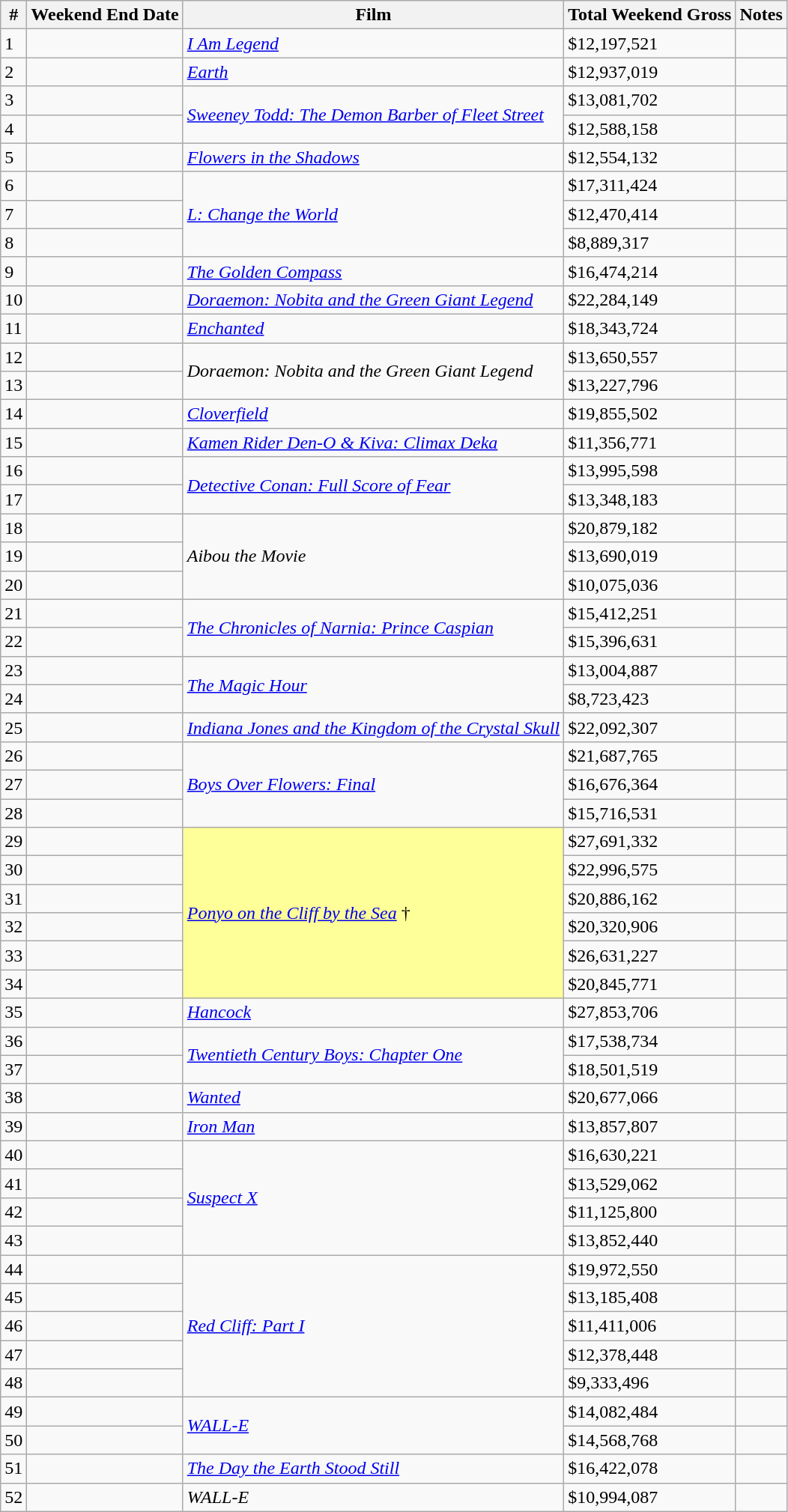<table class="wikitable sortable">
<tr>
<th abbr="Week">#</th>
<th abbr="Date">Weekend End Date</th>
<th>Film</th>
<th abbr="Gross">Total Weekend Gross</th>
<th>Notes</th>
</tr>
<tr>
<td>1</td>
<td></td>
<td><em><a href='#'>I Am Legend</a></em></td>
<td>$12,197,521</td>
<td></td>
</tr>
<tr>
<td>2</td>
<td></td>
<td><em><a href='#'>Earth</a></em></td>
<td>$12,937,019</td>
<td></td>
</tr>
<tr>
<td>3</td>
<td></td>
<td rowspan="2"><em><a href='#'>Sweeney Todd: The Demon Barber of Fleet Street</a></em></td>
<td>$13,081,702</td>
<td></td>
</tr>
<tr>
<td>4</td>
<td></td>
<td>$12,588,158</td>
<td></td>
</tr>
<tr>
<td>5</td>
<td></td>
<td><em><a href='#'>Flowers in the Shadows</a></em></td>
<td>$12,554,132</td>
<td></td>
</tr>
<tr>
<td>6</td>
<td></td>
<td rowspan="3"><em><a href='#'>L: Change the World</a></em></td>
<td>$17,311,424</td>
<td></td>
</tr>
<tr>
<td>7</td>
<td></td>
<td>$12,470,414</td>
<td></td>
</tr>
<tr>
<td>8</td>
<td></td>
<td>$8,889,317</td>
<td></td>
</tr>
<tr>
<td>9</td>
<td></td>
<td><em><a href='#'>The Golden Compass</a></em></td>
<td>$16,474,214</td>
<td></td>
</tr>
<tr>
<td>10</td>
<td></td>
<td><em><a href='#'>Doraemon: Nobita and the Green Giant Legend</a></em></td>
<td>$22,284,149</td>
<td></td>
</tr>
<tr>
<td>11</td>
<td></td>
<td><em><a href='#'>Enchanted</a></em></td>
<td>$18,343,724</td>
<td></td>
</tr>
<tr>
<td>12</td>
<td></td>
<td rowspan="2"><em>Doraemon: Nobita and the Green Giant Legend</em></td>
<td>$13,650,557</td>
<td></td>
</tr>
<tr>
<td>13</td>
<td></td>
<td>$13,227,796</td>
<td></td>
</tr>
<tr>
<td>14</td>
<td></td>
<td><em><a href='#'>Cloverfield</a></em></td>
<td>$19,855,502</td>
<td></td>
</tr>
<tr>
<td>15</td>
<td></td>
<td><em><a href='#'>Kamen Rider Den-O & Kiva: Climax Deka</a></em></td>
<td>$11,356,771</td>
<td></td>
</tr>
<tr>
<td>16</td>
<td></td>
<td rowspan="2"><em><a href='#'>Detective Conan: Full Score of Fear</a></em></td>
<td>$13,995,598</td>
<td></td>
</tr>
<tr>
<td>17</td>
<td></td>
<td>$13,348,183</td>
<td></td>
</tr>
<tr>
<td>18</td>
<td></td>
<td rowspan="3"><em>Aibou the Movie</em></td>
<td>$20,879,182</td>
<td></td>
</tr>
<tr>
<td>19</td>
<td></td>
<td>$13,690,019</td>
<td></td>
</tr>
<tr>
<td>20</td>
<td></td>
<td>$10,075,036</td>
<td></td>
</tr>
<tr>
<td>21</td>
<td></td>
<td rowspan="2"><em><a href='#'>The Chronicles of Narnia: Prince Caspian</a></em></td>
<td>$15,412,251</td>
<td></td>
</tr>
<tr>
<td>22</td>
<td></td>
<td>$15,396,631</td>
<td></td>
</tr>
<tr>
<td>23</td>
<td></td>
<td rowspan="2"><em><a href='#'>The Magic Hour</a></em></td>
<td>$13,004,887</td>
<td></td>
</tr>
<tr>
<td>24</td>
<td></td>
<td>$8,723,423</td>
<td></td>
</tr>
<tr>
<td>25</td>
<td></td>
<td><em><a href='#'>Indiana Jones and the Kingdom of the Crystal Skull</a></em></td>
<td>$22,092,307</td>
<td></td>
</tr>
<tr>
<td>26</td>
<td></td>
<td rowspan="3"><em><a href='#'>Boys Over Flowers: Final</a></em></td>
<td>$21,687,765</td>
<td></td>
</tr>
<tr>
<td>27</td>
<td></td>
<td>$16,676,364</td>
<td></td>
</tr>
<tr>
<td>28</td>
<td></td>
<td>$15,716,531</td>
<td></td>
</tr>
<tr>
<td>29</td>
<td></td>
<td rowspan="6" style="background-color:#FFFF99"><em><a href='#'>Ponyo on the Cliff by the Sea</a></em> †</td>
<td>$27,691,332</td>
<td></td>
</tr>
<tr>
<td>30</td>
<td></td>
<td>$22,996,575</td>
<td></td>
</tr>
<tr>
<td>31</td>
<td></td>
<td>$20,886,162</td>
<td></td>
</tr>
<tr>
<td>32</td>
<td></td>
<td>$20,320,906</td>
<td></td>
</tr>
<tr>
<td>33</td>
<td></td>
<td>$26,631,227</td>
<td></td>
</tr>
<tr>
<td>34</td>
<td></td>
<td>$20,845,771</td>
<td></td>
</tr>
<tr>
<td>35</td>
<td></td>
<td><em><a href='#'>Hancock</a></em></td>
<td>$27,853,706</td>
<td></td>
</tr>
<tr>
<td>36</td>
<td></td>
<td rowspan="2"><em><a href='#'>Twentieth Century Boys: Chapter One</a></em></td>
<td>$17,538,734</td>
<td></td>
</tr>
<tr>
<td>37</td>
<td></td>
<td>$18,501,519</td>
<td></td>
</tr>
<tr>
<td>38</td>
<td></td>
<td><em><a href='#'>Wanted</a></em></td>
<td>$20,677,066</td>
<td></td>
</tr>
<tr>
<td>39</td>
<td></td>
<td><em><a href='#'>Iron Man</a></em></td>
<td>$13,857,807</td>
<td></td>
</tr>
<tr>
<td>40</td>
<td></td>
<td rowspan="4"><em><a href='#'>Suspect X</a></em></td>
<td>$16,630,221</td>
<td></td>
</tr>
<tr>
<td>41</td>
<td></td>
<td>$13,529,062</td>
<td></td>
</tr>
<tr>
<td>42</td>
<td></td>
<td>$11,125,800</td>
<td></td>
</tr>
<tr>
<td>43</td>
<td></td>
<td>$13,852,440</td>
<td></td>
</tr>
<tr>
<td>44</td>
<td></td>
<td rowspan="5"><em><a href='#'>Red Cliff: Part I</a></em></td>
<td>$19,972,550</td>
<td></td>
</tr>
<tr>
<td>45</td>
<td></td>
<td>$13,185,408</td>
<td></td>
</tr>
<tr>
<td>46</td>
<td></td>
<td>$11,411,006</td>
<td></td>
</tr>
<tr>
<td>47</td>
<td></td>
<td>$12,378,448</td>
<td></td>
</tr>
<tr>
<td>48</td>
<td></td>
<td>$9,333,496</td>
<td></td>
</tr>
<tr>
<td>49</td>
<td></td>
<td rowspan="2"><em><a href='#'>WALL-E</a></em></td>
<td>$14,082,484</td>
<td></td>
</tr>
<tr>
<td>50</td>
<td></td>
<td>$14,568,768</td>
<td></td>
</tr>
<tr>
<td>51</td>
<td></td>
<td><em><a href='#'>The Day the Earth Stood Still</a></em></td>
<td>$16,422,078</td>
<td></td>
</tr>
<tr>
<td>52</td>
<td></td>
<td><em>WALL-E</em></td>
<td>$10,994,087</td>
<td></td>
</tr>
</table>
